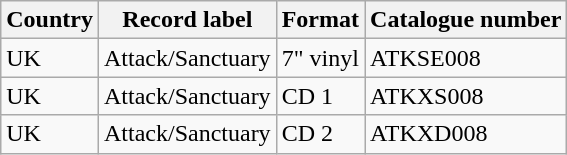<table class="wikitable">
<tr>
<th>Country</th>
<th>Record label</th>
<th>Format</th>
<th>Catalogue number</th>
</tr>
<tr>
<td>UK</td>
<td>Attack/Sanctuary</td>
<td>7" vinyl</td>
<td>ATKSE008</td>
</tr>
<tr>
<td>UK</td>
<td>Attack/Sanctuary</td>
<td>CD 1</td>
<td>ATKXS008</td>
</tr>
<tr>
<td>UK</td>
<td>Attack/Sanctuary</td>
<td>CD 2</td>
<td>ATKXD008</td>
</tr>
</table>
